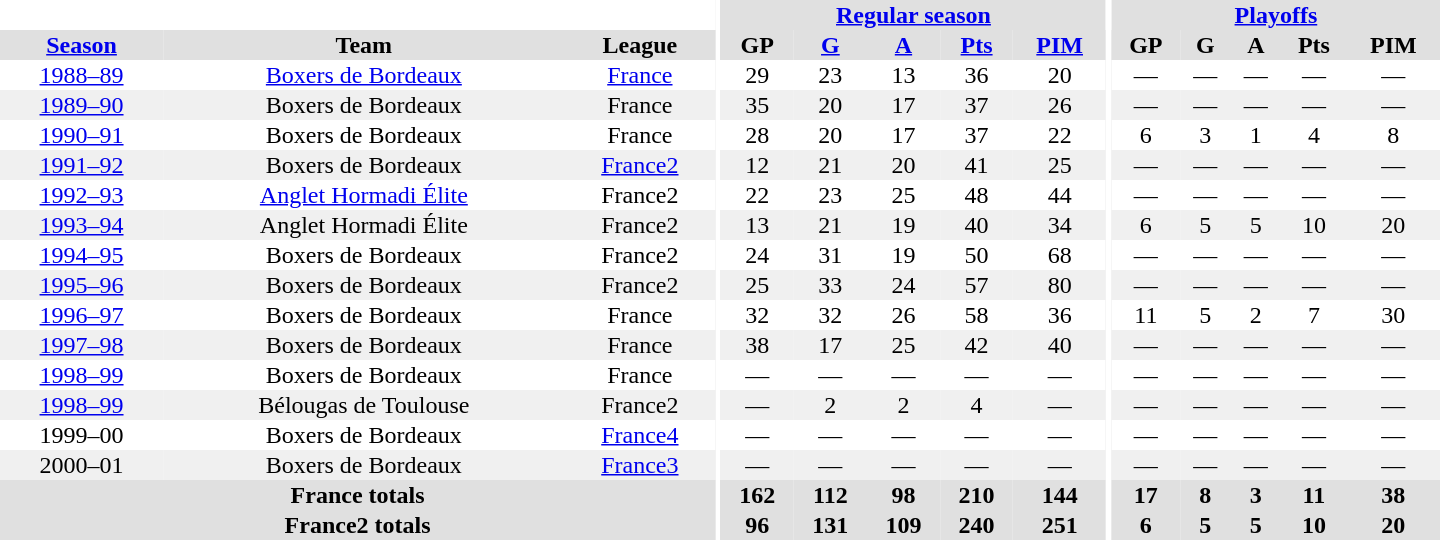<table border="0" cellpadding="1" cellspacing="0" style="text-align:center; width:60em">
<tr bgcolor="#e0e0e0">
<th colspan="3" bgcolor="#ffffff"></th>
<th rowspan="99" bgcolor="#ffffff"></th>
<th colspan="5"><a href='#'>Regular season</a></th>
<th rowspan="99" bgcolor="#ffffff"></th>
<th colspan="5"><a href='#'>Playoffs</a></th>
</tr>
<tr bgcolor="#e0e0e0">
<th><a href='#'>Season</a></th>
<th>Team</th>
<th>League</th>
<th>GP</th>
<th><a href='#'>G</a></th>
<th><a href='#'>A</a></th>
<th><a href='#'>Pts</a></th>
<th><a href='#'>PIM</a></th>
<th>GP</th>
<th>G</th>
<th>A</th>
<th>Pts</th>
<th>PIM</th>
</tr>
<tr>
<td><a href='#'>1988–89</a></td>
<td><a href='#'>Boxers de Bordeaux</a></td>
<td><a href='#'>France</a></td>
<td>29</td>
<td>23</td>
<td>13</td>
<td>36</td>
<td>20</td>
<td>—</td>
<td>—</td>
<td>—</td>
<td>—</td>
<td>—</td>
</tr>
<tr bgcolor="#f0f0f0">
<td><a href='#'>1989–90</a></td>
<td>Boxers de Bordeaux</td>
<td>France</td>
<td>35</td>
<td>20</td>
<td>17</td>
<td>37</td>
<td>26</td>
<td>—</td>
<td>—</td>
<td>—</td>
<td>—</td>
<td>—</td>
</tr>
<tr>
<td><a href='#'>1990–91</a></td>
<td>Boxers de Bordeaux</td>
<td>France</td>
<td>28</td>
<td>20</td>
<td>17</td>
<td>37</td>
<td>22</td>
<td>6</td>
<td>3</td>
<td>1</td>
<td>4</td>
<td>8</td>
</tr>
<tr bgcolor="#f0f0f0">
<td><a href='#'>1991–92</a></td>
<td>Boxers de Bordeaux</td>
<td><a href='#'>France2</a></td>
<td>12</td>
<td>21</td>
<td>20</td>
<td>41</td>
<td>25</td>
<td>—</td>
<td>—</td>
<td>—</td>
<td>—</td>
<td>—</td>
</tr>
<tr>
<td><a href='#'>1992–93</a></td>
<td><a href='#'>Anglet Hormadi Élite</a></td>
<td>France2</td>
<td>22</td>
<td>23</td>
<td>25</td>
<td>48</td>
<td>44</td>
<td>—</td>
<td>—</td>
<td>—</td>
<td>—</td>
<td>—</td>
</tr>
<tr bgcolor="#f0f0f0">
<td><a href='#'>1993–94</a></td>
<td>Anglet Hormadi Élite</td>
<td>France2</td>
<td>13</td>
<td>21</td>
<td>19</td>
<td>40</td>
<td>34</td>
<td>6</td>
<td>5</td>
<td>5</td>
<td>10</td>
<td>20</td>
</tr>
<tr>
<td><a href='#'>1994–95</a></td>
<td>Boxers de Bordeaux</td>
<td>France2</td>
<td>24</td>
<td>31</td>
<td>19</td>
<td>50</td>
<td>68</td>
<td>—</td>
<td>—</td>
<td>—</td>
<td>—</td>
<td>—</td>
</tr>
<tr bgcolor="#f0f0f0">
<td><a href='#'>1995–96</a></td>
<td>Boxers de Bordeaux</td>
<td>France2</td>
<td>25</td>
<td>33</td>
<td>24</td>
<td>57</td>
<td>80</td>
<td>—</td>
<td>—</td>
<td>—</td>
<td>—</td>
<td>—</td>
</tr>
<tr>
<td><a href='#'>1996–97</a></td>
<td>Boxers de Bordeaux</td>
<td>France</td>
<td>32</td>
<td>32</td>
<td>26</td>
<td>58</td>
<td>36</td>
<td>11</td>
<td>5</td>
<td>2</td>
<td>7</td>
<td>30</td>
</tr>
<tr bgcolor="#f0f0f0">
<td><a href='#'>1997–98</a></td>
<td>Boxers de Bordeaux</td>
<td>France</td>
<td>38</td>
<td>17</td>
<td>25</td>
<td>42</td>
<td>40</td>
<td>—</td>
<td>—</td>
<td>—</td>
<td>—</td>
<td>—</td>
</tr>
<tr>
<td><a href='#'>1998–99</a></td>
<td>Boxers de Bordeaux</td>
<td>France</td>
<td>—</td>
<td>—</td>
<td>—</td>
<td>—</td>
<td>—</td>
<td>—</td>
<td>—</td>
<td>—</td>
<td>—</td>
<td>—</td>
</tr>
<tr bgcolor="#f0f0f0">
<td><a href='#'>1998–99</a></td>
<td>Bélougas de Toulouse</td>
<td>France2</td>
<td>—</td>
<td>2</td>
<td>2</td>
<td>4</td>
<td>—</td>
<td>—</td>
<td>—</td>
<td>—</td>
<td>—</td>
<td>—</td>
</tr>
<tr>
<td>1999–00</td>
<td>Boxers de Bordeaux</td>
<td><a href='#'>France4</a></td>
<td>—</td>
<td>—</td>
<td>—</td>
<td>—</td>
<td>—</td>
<td>—</td>
<td>—</td>
<td>—</td>
<td>—</td>
<td>—</td>
</tr>
<tr bgcolor="#f0f0f0">
<td>2000–01</td>
<td>Boxers de Bordeaux</td>
<td><a href='#'>France3</a></td>
<td>—</td>
<td>—</td>
<td>—</td>
<td>—</td>
<td>—</td>
<td>—</td>
<td>—</td>
<td>—</td>
<td>—</td>
<td>—</td>
</tr>
<tr>
</tr>
<tr ALIGN="center" bgcolor="#e0e0e0">
<th colspan="3">France totals</th>
<th ALIGN="center">162</th>
<th ALIGN="center">112</th>
<th ALIGN="center">98</th>
<th ALIGN="center">210</th>
<th ALIGN="center">144</th>
<th ALIGN="center">17</th>
<th ALIGN="center">8</th>
<th ALIGN="center">3</th>
<th ALIGN="center">11</th>
<th ALIGN="center">38</th>
</tr>
<tr>
</tr>
<tr ALIGN="center" bgcolor="#e0e0e0">
<th colspan="3">France2 totals</th>
<th ALIGN="center">96</th>
<th ALIGN="center">131</th>
<th ALIGN="center">109</th>
<th ALIGN="center">240</th>
<th ALIGN="center">251</th>
<th ALIGN="center">6</th>
<th ALIGN="center">5</th>
<th ALIGN="center">5</th>
<th ALIGN="center">10</th>
<th ALIGN="center">20</th>
</tr>
</table>
